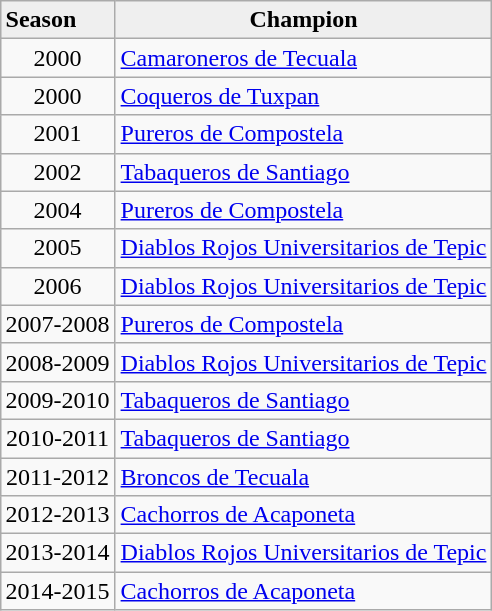<table class="wikitable" style="margin:1em auto;">
<tr>
<td bgcolor=efefef><strong>Season</strong></td>
<td bgcolor=efefef style="text-align:center;"><strong>Champion</strong></td>
</tr>
<tr>
<td style="text-align:center;">2000</td>
<td><a href='#'>Camaroneros de Tecuala</a></td>
</tr>
<tr>
<td style="text-align:center;">2000</td>
<td><a href='#'>Coqueros de Tuxpan</a></td>
</tr>
<tr>
<td style="text-align:center;">2001</td>
<td><a href='#'>Pureros de Compostela</a></td>
</tr>
<tr>
<td style="text-align:center;">2002</td>
<td><a href='#'>Tabaqueros de Santiago</a></td>
</tr>
<tr>
<td style="text-align:center;">2004</td>
<td><a href='#'>Pureros de Compostela</a></td>
</tr>
<tr>
<td style="text-align:center;">2005</td>
<td><a href='#'>Diablos Rojos Universitarios de Tepic</a></td>
</tr>
<tr>
<td style="text-align:center;">2006</td>
<td><a href='#'>Diablos Rojos Universitarios de Tepic</a></td>
</tr>
<tr>
<td style="text-align:center;">2007-2008</td>
<td><a href='#'>Pureros de Compostela</a></td>
</tr>
<tr>
<td style="text-align:center;">2008-2009</td>
<td><a href='#'>Diablos Rojos Universitarios de Tepic</a></td>
</tr>
<tr>
<td style="text-align:center;">2009-2010</td>
<td><a href='#'>Tabaqueros de Santiago</a></td>
</tr>
<tr>
<td style="text-align:center;">2010-2011</td>
<td><a href='#'>Tabaqueros de Santiago</a></td>
</tr>
<tr>
<td style="text-align:center;">2011-2012</td>
<td><a href='#'>Broncos de Tecuala</a></td>
</tr>
<tr>
<td style="text-align:center;">2012-2013</td>
<td><a href='#'>Cachorros de Acaponeta</a></td>
</tr>
<tr>
<td style="text-align:center;">2013-2014</td>
<td><a href='#'>Diablos Rojos Universitarios de Tepic</a></td>
</tr>
<tr>
<td style="text-align:center;">2014-2015</td>
<td><a href='#'>Cachorros de Acaponeta</a></td>
</tr>
</table>
